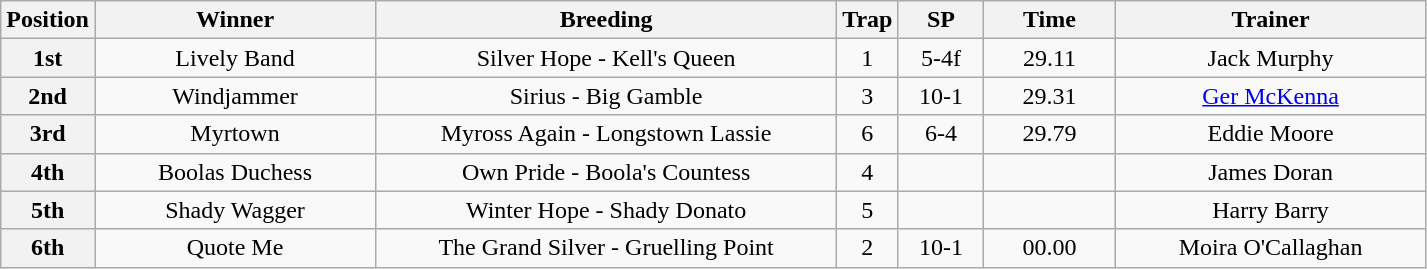<table class="wikitable" style="text-align: center">
<tr>
<th width=30>Position</th>
<th width=180>Winner</th>
<th width=300>Breeding</th>
<th width=30>Trap</th>
<th width=50>SP</th>
<th width=80>Time</th>
<th width=200>Trainer</th>
</tr>
<tr>
<th>1st</th>
<td>Lively Band</td>
<td>Silver Hope - Kell's Queen</td>
<td>1</td>
<td>5-4f</td>
<td>29.11</td>
<td>Jack Murphy</td>
</tr>
<tr>
<th>2nd</th>
<td>Windjammer</td>
<td>Sirius - Big Gamble</td>
<td>3</td>
<td>10-1</td>
<td>29.31</td>
<td><a href='#'>Ger McKenna</a></td>
</tr>
<tr>
<th>3rd</th>
<td>Myrtown</td>
<td>Myross Again - Longstown Lassie</td>
<td>6</td>
<td>6-4</td>
<td>29.79</td>
<td>Eddie Moore</td>
</tr>
<tr>
<th>4th</th>
<td>Boolas Duchess</td>
<td>Own Pride - Boola's Countess</td>
<td>4</td>
<td></td>
<td></td>
<td>James Doran</td>
</tr>
<tr>
<th>5th</th>
<td>Shady Wagger</td>
<td>Winter Hope - Shady Donato</td>
<td>5</td>
<td></td>
<td></td>
<td>Harry Barry</td>
</tr>
<tr>
<th>6th</th>
<td>Quote Me</td>
<td>The Grand Silver - Gruelling Point</td>
<td>2</td>
<td>10-1</td>
<td>00.00</td>
<td>Moira O'Callaghan</td>
</tr>
</table>
